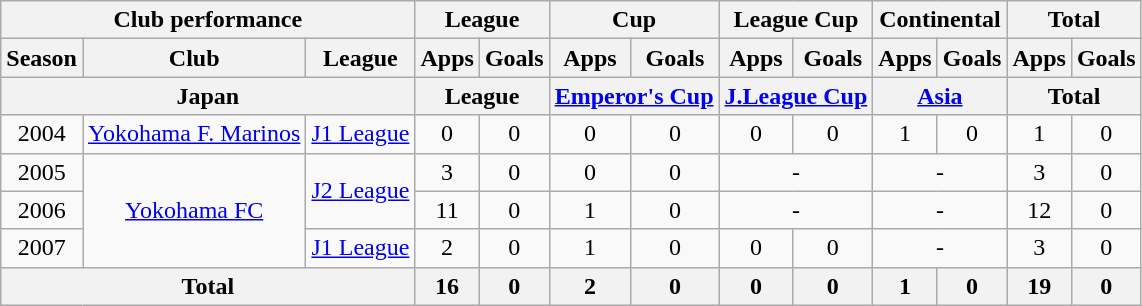<table class="wikitable" style="text-align:center;">
<tr>
<th colspan=3>Club performance</th>
<th colspan=2>League</th>
<th colspan=2>Cup</th>
<th colspan=2>League Cup</th>
<th colspan=2>Continental</th>
<th colspan=2>Total</th>
</tr>
<tr>
<th>Season</th>
<th>Club</th>
<th>League</th>
<th>Apps</th>
<th>Goals</th>
<th>Apps</th>
<th>Goals</th>
<th>Apps</th>
<th>Goals</th>
<th>Apps</th>
<th>Goals</th>
<th>Apps</th>
<th>Goals</th>
</tr>
<tr>
<th colspan=3>Japan</th>
<th colspan=2>League</th>
<th colspan=2><a href='#'>Emperor's Cup</a></th>
<th colspan=2><a href='#'>J.League Cup</a></th>
<th colspan=2><a href='#'>Asia</a></th>
<th colspan=2>Total</th>
</tr>
<tr>
<td>2004</td>
<td><a href='#'>Yokohama F. Marinos</a></td>
<td><a href='#'>J1 League</a></td>
<td>0</td>
<td>0</td>
<td>0</td>
<td>0</td>
<td>0</td>
<td>0</td>
<td>1</td>
<td>0</td>
<td>1</td>
<td>0</td>
</tr>
<tr>
<td>2005</td>
<td rowspan="3"><a href='#'>Yokohama FC</a></td>
<td rowspan="2"><a href='#'>J2 League</a></td>
<td>3</td>
<td>0</td>
<td>0</td>
<td>0</td>
<td colspan="2">-</td>
<td colspan="2">-</td>
<td>3</td>
<td>0</td>
</tr>
<tr>
<td>2006</td>
<td>11</td>
<td>0</td>
<td>1</td>
<td>0</td>
<td colspan="2">-</td>
<td colspan="2">-</td>
<td>12</td>
<td>0</td>
</tr>
<tr>
<td>2007</td>
<td><a href='#'>J1 League</a></td>
<td>2</td>
<td>0</td>
<td>1</td>
<td>0</td>
<td>0</td>
<td>0</td>
<td colspan="2">-</td>
<td>3</td>
<td>0</td>
</tr>
<tr>
<th colspan=3>Total</th>
<th>16</th>
<th>0</th>
<th>2</th>
<th>0</th>
<th>0</th>
<th>0</th>
<th>1</th>
<th>0</th>
<th>19</th>
<th>0</th>
</tr>
</table>
